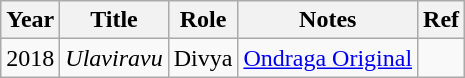<table class="wikitable sortable">
<tr>
<th scope="col">Year</th>
<th scope="col">Title</th>
<th scope="col">Role</th>
<th scope="col">Notes</th>
<th scope="col" class="unsortable">Ref</th>
</tr>
<tr>
<td>2018</td>
<td><em>Ulaviravu</em></td>
<td>Divya</td>
<td><a href='#'>Ondraga Original</a></td>
<td></td>
</tr>
</table>
